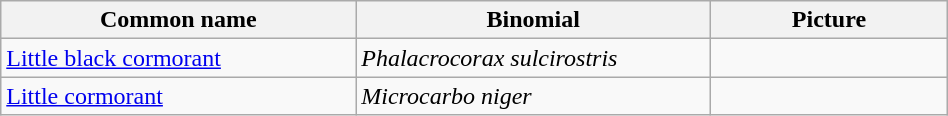<table width=50% class="wikitable">
<tr>
<th width=30%>Common name</th>
<th width=30%>Binomial</th>
<th width=20%>Picture</th>
</tr>
<tr>
<td><a href='#'>Little black cormorant</a></td>
<td><em>Phalacrocorax sulcirostris</em></td>
<td></td>
</tr>
<tr>
<td><a href='#'>Little cormorant</a></td>
<td><em>Microcarbo niger</em></td>
<td></td>
</tr>
</table>
